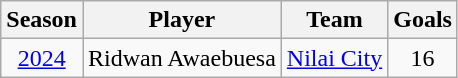<table class="wikitable">
<tr>
<th>Season</th>
<th>Player</th>
<th>Team</th>
<th>Goals</th>
</tr>
<tr>
<td style="text-align:center"><a href='#'>2024</a></td>
<td> Ridwan Awaebuesa</td>
<td><a href='#'>Nilai City</a></td>
<td style="text-align:center">16 </td>
</tr>
</table>
